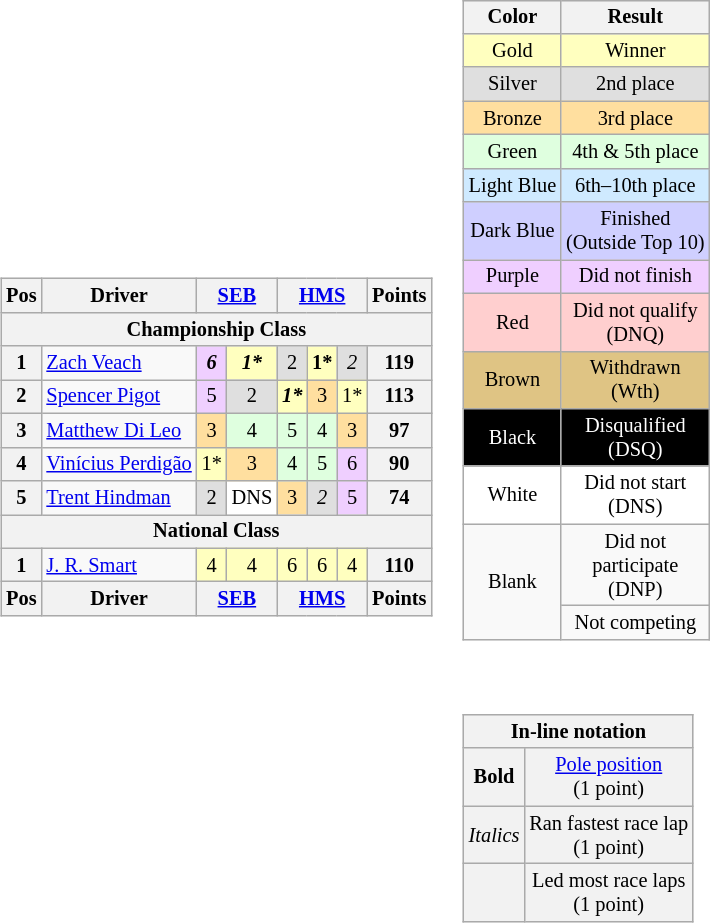<table>
<tr>
<td><br><table class="wikitable" style="font-size:85%; text-align:center">
<tr valign="top">
<th valign="middle">Pos</th>
<th valign="middle">Driver</th>
<th colspan=2><a href='#'>SEB</a></th>
<th colspan=3><a href='#'>HMS</a></th>
<th valign="middle">Points</th>
</tr>
<tr>
<th colspan=8>Championship Class</th>
</tr>
<tr>
<th>1</th>
<td align="left"> <a href='#'>Zach Veach</a></td>
<td style="background:#EFCFFF;"><strong><em>6</em></strong></td>
<td style="background:#FFFFBF;"><strong><em>1*</em></strong></td>
<td style="background:#DFDFDF;">2</td>
<td style="background:#FFFFBF;"><strong>1*</strong></td>
<td style="background:#DFDFDF;"><em>2</em></td>
<th>119</th>
</tr>
<tr>
<th>2</th>
<td align="left"> <a href='#'>Spencer Pigot</a></td>
<td style="background:#EFCFFF;">5</td>
<td style="background:#DFDFDF;">2</td>
<td style="background:#FFFFBF;"><strong><em>1*</em></strong></td>
<td style="background:#FFDF9F;">3</td>
<td style="background:#FFFFBF;">1*</td>
<th>113</th>
</tr>
<tr>
<th>3</th>
<td align="left"> <a href='#'>Matthew Di Leo</a></td>
<td style="background:#FFDF9F;">3</td>
<td style="background:#DFFFDF;">4</td>
<td style="background:#DFFFDF;">5</td>
<td style="background:#DFFFDF;">4</td>
<td style="background:#FFDF9F;">3</td>
<th>97</th>
</tr>
<tr>
<th>4</th>
<td align="left"> <a href='#'>Vinícius Perdigão</a></td>
<td style="background:#FFFFBF;">1*</td>
<td style="background:#FFDF9F;">3</td>
<td style="background:#DFFFDF;">4</td>
<td style="background:#DFFFDF;">5</td>
<td style="background:#EFCFFF;">6</td>
<th>90</th>
</tr>
<tr>
<th>5</th>
<td align="left"> <a href='#'>Trent Hindman</a></td>
<td style="background:#DFDFDF;">2</td>
<td style="background:#FFFFFF;">DNS</td>
<td style="background:#FFDF9F;">3</td>
<td style="background:#DFDFDF;"><em>2</em></td>
<td style="background:#EFCFFF;">5</td>
<th>74</th>
</tr>
<tr>
<th colspan=8>National Class</th>
</tr>
<tr>
<th>1</th>
<td align="left"> <a href='#'>J. R. Smart</a></td>
<td style="background:#FFFFBF;">4</td>
<td style="background:#FFFFBF;">4</td>
<td style="background:#FFFFBF;">6</td>
<td style="background:#FFFFBF;">6</td>
<td style="background:#FFFFBF;">4</td>
<th>110</th>
</tr>
<tr style="background: #f9f9f9;" valign="top">
<th valign="middle">Pos</th>
<th valign="middle">Driver</th>
<th colspan=2><a href='#'>SEB</a></th>
<th colspan=3><a href='#'>HMS</a></th>
<th valign="middle">Points</th>
</tr>
</table>
</td>
<td valign="top"><br><table>
<tr>
<td><br><table style="margin-right:0; font-size:85%; text-align:center;" class="wikitable">
<tr>
<th>Color</th>
<th>Result</th>
</tr>
<tr style="background:#FFFFBF;">
<td>Gold</td>
<td>Winner</td>
</tr>
<tr style="background:#DFDFDF;">
<td>Silver</td>
<td>2nd place</td>
</tr>
<tr style="background:#FFDF9F;">
<td>Bronze</td>
<td>3rd place</td>
</tr>
<tr style="background:#DFFFDF;">
<td>Green</td>
<td>4th & 5th place</td>
</tr>
<tr style="background:#CFEAFF;">
<td>Light Blue</td>
<td>6th–10th place</td>
</tr>
<tr style="background:#CFCFFF;">
<td>Dark Blue</td>
<td>Finished<br>(Outside Top 10)</td>
</tr>
<tr style="background:#EFCFFF;">
<td>Purple</td>
<td>Did not finish</td>
</tr>
<tr style="background:#FFCFCF;">
<td>Red</td>
<td>Did not qualify<br>(DNQ)</td>
</tr>
<tr style="background:#DFC484;">
<td>Brown</td>
<td>Withdrawn<br>(Wth)</td>
</tr>
<tr style="background:#000000; color:white">
<td>Black</td>
<td>Disqualified<br>(DSQ)</td>
</tr>
<tr style="background:#FFFFFF;">
<td>White</td>
<td>Did not start<br>(DNS)</td>
</tr>
<tr>
<td rowspan=2>Blank</td>
<td>Did not<br>participate<br>(DNP)</td>
</tr>
<tr>
<td>Not competing</td>
</tr>
</table>
</td>
</tr>
<tr>
<td><br><table style="margin-right:0; font-size:85%; text-align:center;" class="wikitable">
<tr>
<td style="background:#F2F2F2;" align=center colspan=2><strong>In-line notation</strong></td>
</tr>
<tr>
<td style="background:#F2F2F2;" align=center><strong>Bold</strong></td>
<td style="background:#F2F2F2;" align=center><a href='#'>Pole position</a><br>(1 point)</td>
</tr>
<tr>
<td style="background:#F2F2F2;" align=center><em>Italics</em></td>
<td style="background:#F2F2F2;" align=center>Ran fastest race lap<br>(1 point)</td>
</tr>
<tr>
<td style="background:#F2F2F2;" align=center></td>
<td style="background:#F2F2F2;" align=center>Led most race laps<br>(1 point)</td>
</tr>
</table>
</td>
</tr>
</table>
</td>
</tr>
</table>
